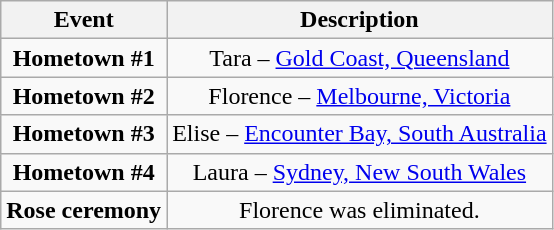<table class="wikitable sortable" style="text-align:center;">
<tr>
<th>Event</th>
<th>Description</th>
</tr>
<tr>
<td><strong>Hometown #1</strong></td>
<td>Tara – <a href='#'>Gold Coast, Queensland</a></td>
</tr>
<tr>
<td><strong>Hometown #2</strong></td>
<td>Florence – <a href='#'>Melbourne, Victoria</a></td>
</tr>
<tr>
<td><strong>Hometown #3</strong></td>
<td>Elise – <a href='#'>Encounter Bay, South Australia</a></td>
</tr>
<tr>
<td><strong>Hometown #4</strong></td>
<td>Laura – <a href='#'>Sydney, New South Wales</a></td>
</tr>
<tr>
<td><strong>Rose ceremony</strong></td>
<td>Florence was eliminated.</td>
</tr>
</table>
